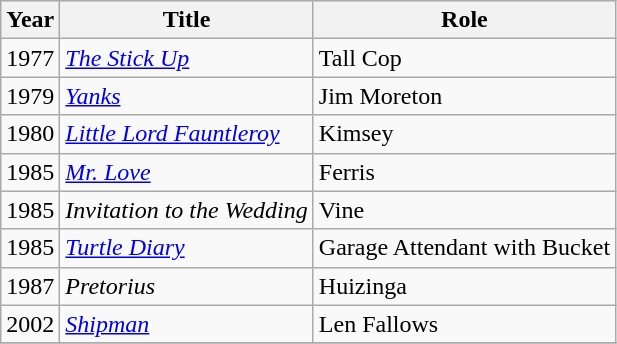<table class="wikitable">
<tr>
<th>Year</th>
<th>Title</th>
<th>Role</th>
</tr>
<tr>
<td>1977</td>
<td><em><a href='#'>The Stick Up</a></em></td>
<td>Tall Cop</td>
</tr>
<tr>
<td>1979</td>
<td><em><a href='#'>Yanks</a></em></td>
<td>Jim Moreton</td>
</tr>
<tr>
<td>1980</td>
<td><em><a href='#'>Little Lord Fauntleroy</a></em></td>
<td>Kimsey</td>
</tr>
<tr>
<td>1985</td>
<td><em><a href='#'>Mr. Love</a></em></td>
<td>Ferris</td>
</tr>
<tr>
<td>1985</td>
<td><em>Invitation to the Wedding</em></td>
<td>Vine</td>
</tr>
<tr>
<td>1985</td>
<td><em><a href='#'>Turtle Diary</a></em></td>
<td>Garage Attendant with Bucket</td>
</tr>
<tr>
<td>1987</td>
<td><em>Pretorius</em></td>
<td>Huizinga</td>
</tr>
<tr>
<td>2002</td>
<td><em><a href='#'>Shipman</a></em></td>
<td>Len Fallows</td>
</tr>
<tr>
</tr>
</table>
